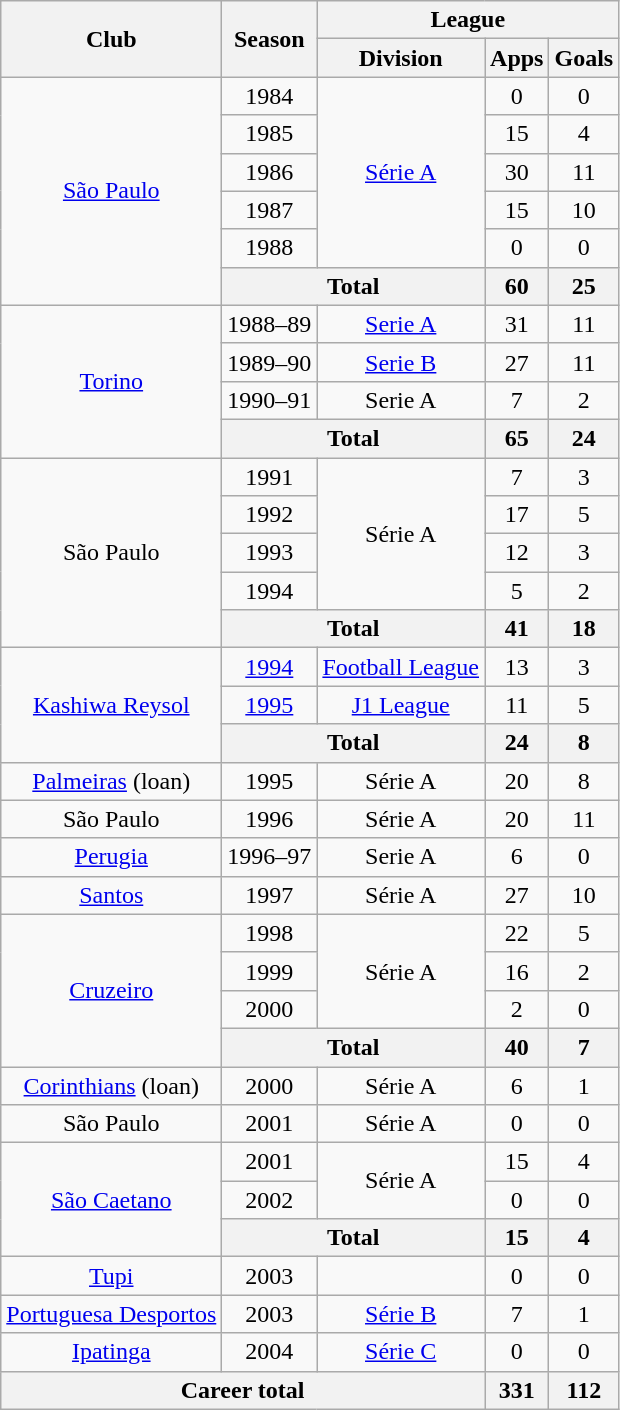<table class="wikitable" style="text-align:center">
<tr>
<th rowspan="2">Club</th>
<th rowspan="2">Season</th>
<th colspan="3">League</th>
</tr>
<tr>
<th>Division</th>
<th>Apps</th>
<th>Goals</th>
</tr>
<tr>
<td rowspan="6"><a href='#'>São Paulo</a></td>
<td>1984</td>
<td rowspan="5"><a href='#'>Série A</a></td>
<td>0</td>
<td>0</td>
</tr>
<tr>
<td>1985</td>
<td>15</td>
<td>4</td>
</tr>
<tr>
<td>1986</td>
<td>30</td>
<td>11</td>
</tr>
<tr>
<td>1987</td>
<td>15</td>
<td>10</td>
</tr>
<tr>
<td>1988</td>
<td>0</td>
<td>0</td>
</tr>
<tr>
<th colspan="2">Total</th>
<th>60</th>
<th>25</th>
</tr>
<tr>
<td rowspan="4"><a href='#'>Torino</a></td>
<td>1988–89</td>
<td><a href='#'>Serie A</a></td>
<td>31</td>
<td>11</td>
</tr>
<tr>
<td>1989–90</td>
<td><a href='#'>Serie B</a></td>
<td>27</td>
<td>11</td>
</tr>
<tr>
<td>1990–91</td>
<td>Serie A</td>
<td>7</td>
<td>2</td>
</tr>
<tr>
<th colspan="2">Total</th>
<th>65</th>
<th>24</th>
</tr>
<tr>
<td rowspan="5">São Paulo</td>
<td>1991</td>
<td rowspan="4">Série A</td>
<td>7</td>
<td>3</td>
</tr>
<tr>
<td>1992</td>
<td>17</td>
<td>5</td>
</tr>
<tr>
<td>1993</td>
<td>12</td>
<td>3</td>
</tr>
<tr>
<td>1994</td>
<td>5</td>
<td>2</td>
</tr>
<tr>
<th colspan="2">Total</th>
<th>41</th>
<th>18</th>
</tr>
<tr>
<td rowspan="3"><a href='#'>Kashiwa Reysol</a></td>
<td><a href='#'>1994</a></td>
<td><a href='#'>Football League</a></td>
<td>13</td>
<td>3</td>
</tr>
<tr>
<td><a href='#'>1995</a></td>
<td><a href='#'>J1 League</a></td>
<td>11</td>
<td>5</td>
</tr>
<tr>
<th colspan="2">Total</th>
<th>24</th>
<th>8</th>
</tr>
<tr>
<td><a href='#'>Palmeiras</a> (loan)</td>
<td>1995</td>
<td>Série A</td>
<td>20</td>
<td>8</td>
</tr>
<tr>
<td>São Paulo</td>
<td>1996</td>
<td>Série A</td>
<td>20</td>
<td>11</td>
</tr>
<tr>
<td><a href='#'>Perugia</a></td>
<td>1996–97</td>
<td>Serie A</td>
<td>6</td>
<td>0</td>
</tr>
<tr>
<td><a href='#'>Santos</a></td>
<td>1997</td>
<td>Série A</td>
<td>27</td>
<td>10</td>
</tr>
<tr>
<td rowspan="4"><a href='#'>Cruzeiro</a></td>
<td>1998</td>
<td rowspan="3">Série A</td>
<td>22</td>
<td>5</td>
</tr>
<tr>
<td>1999</td>
<td>16</td>
<td>2</td>
</tr>
<tr>
<td>2000</td>
<td>2</td>
<td>0</td>
</tr>
<tr>
<th colspan="2">Total</th>
<th>40</th>
<th>7</th>
</tr>
<tr>
<td><a href='#'>Corinthians</a> (loan)</td>
<td>2000</td>
<td>Série A</td>
<td>6</td>
<td>1</td>
</tr>
<tr>
<td>São Paulo</td>
<td>2001</td>
<td>Série A</td>
<td>0</td>
<td>0</td>
</tr>
<tr>
<td rowspan="3"><a href='#'>São Caetano</a></td>
<td>2001</td>
<td rowspan="2">Série A</td>
<td>15</td>
<td>4</td>
</tr>
<tr>
<td>2002</td>
<td>0</td>
<td>0</td>
</tr>
<tr>
<th colspan="2">Total</th>
<th>15</th>
<th>4</th>
</tr>
<tr>
<td><a href='#'>Tupi</a></td>
<td>2003</td>
<td></td>
<td>0</td>
<td>0</td>
</tr>
<tr>
<td><a href='#'>Portuguesa Desportos</a></td>
<td>2003</td>
<td><a href='#'>Série B</a></td>
<td>7</td>
<td>1</td>
</tr>
<tr>
<td><a href='#'>Ipatinga</a></td>
<td>2004</td>
<td><a href='#'>Série C</a></td>
<td>0</td>
<td>0</td>
</tr>
<tr>
<th colspan="3">Career total</th>
<th>331</th>
<th>112</th>
</tr>
</table>
